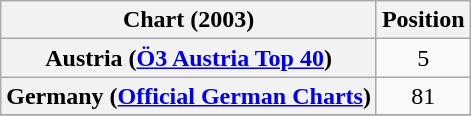<table class="wikitable sortable plainrowheaders" style="text-align:center;">
<tr>
<th>Chart (2003)</th>
<th>Position</th>
</tr>
<tr>
<th scope="row">Austria (<a href='#'>Ö3 Austria Top 40</a>)</th>
<td style="text-align:center;">5</td>
</tr>
<tr>
<th scope="row">Germany (<a href='#'>Official German Charts</a>)</th>
<td style="text-align:center;">81</td>
</tr>
<tr>
</tr>
</table>
